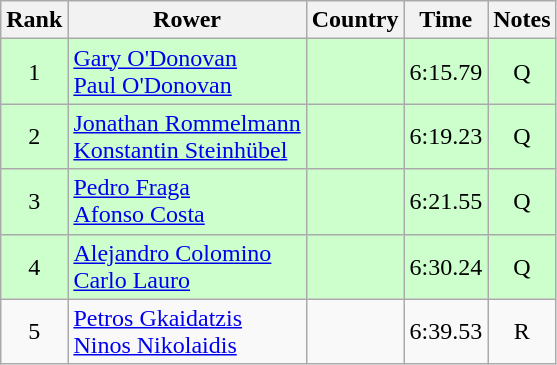<table class="wikitable" style="text-align:center">
<tr>
<th>Rank</th>
<th>Rower</th>
<th>Country</th>
<th>Time</th>
<th>Notes</th>
</tr>
<tr bgcolor=ccffcc>
<td>1</td>
<td align="left"><a href='#'>Gary O'Donovan</a><br><a href='#'>Paul O'Donovan</a></td>
<td align="left"></td>
<td>6:15.79</td>
<td>Q</td>
</tr>
<tr bgcolor=ccffcc>
<td>2</td>
<td align="left"><a href='#'>Jonathan Rommelmann</a><br><a href='#'>Konstantin Steinhübel</a></td>
<td align="left"></td>
<td>6:19.23</td>
<td>Q</td>
</tr>
<tr bgcolor=ccffcc>
<td>3</td>
<td align="left"><a href='#'>Pedro Fraga</a><br><a href='#'>Afonso Costa</a></td>
<td align="left"></td>
<td>6:21.55</td>
<td>Q</td>
</tr>
<tr bgcolor=ccffcc>
<td>4</td>
<td align="left"><a href='#'>Alejandro Colomino</a><br><a href='#'>Carlo Lauro</a></td>
<td align="left"></td>
<td>6:30.24</td>
<td>Q</td>
</tr>
<tr>
<td>5</td>
<td align="left"><a href='#'>Petros Gkaidatzis</a><br><a href='#'>Ninos Nikolaidis</a></td>
<td align="left"></td>
<td>6:39.53</td>
<td>R</td>
</tr>
</table>
